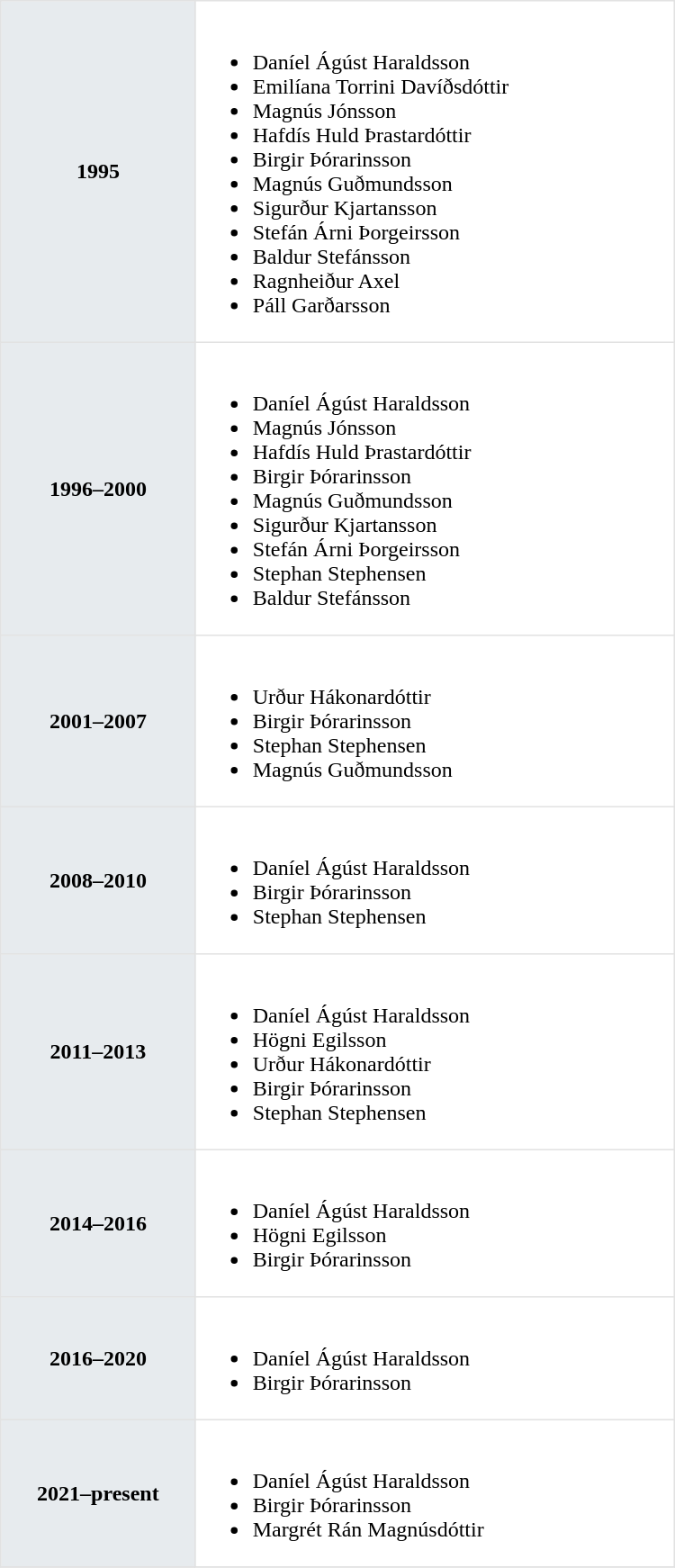<table class="toccolours"  border=1 cellpadding=2 cellspacing=0 style="width: 500px; margin: 0 0 1em 1em; border-collapse: collapse; border: 1px solid #E2E2E2;">
<tr>
<th bgcolor="#E7EBEE">1995</th>
<td><br><ul><li>Daníel Ágúst Haraldsson</li><li>Emilíana Torrini Davíðsdóttir</li><li>Magnús Jónsson</li><li>Hafdís Huld Þrastardóttir</li><li>Birgir Þórarinsson</li><li>Magnús Guðmundsson</li><li>Sigurður Kjartansson</li><li>Stefán Árni Þorgeirsson</li><li>Baldur Stefánsson</li><li>Ragnheiður Axel</li><li>Páll Garðarsson</li></ul></td>
</tr>
<tr>
<th bgcolor="#E7EBEE">1996–2000</th>
<td><br><ul><li>Daníel Ágúst Haraldsson</li><li>Magnús Jónsson</li><li>Hafdís Huld Þrastardóttir</li><li>Birgir Þórarinsson</li><li>Magnús Guðmundsson</li><li>Sigurður Kjartansson</li><li>Stefán Árni Þorgeirsson</li><li>Stephan Stephensen</li><li>Baldur Stefánsson</li></ul></td>
</tr>
<tr>
<th bgcolor="#E7EBEE">2001–2007</th>
<td><br><ul><li>Urður Hákonardóttir</li><li>Birgir Þórarinsson</li><li>Stephan Stephensen</li><li>Magnús Guðmundsson</li></ul></td>
</tr>
<tr>
<th bgcolor="#E7EBEE">2008–2010</th>
<td><br><ul><li>Daníel Ágúst Haraldsson</li><li>Birgir Þórarinsson</li><li>Stephan Stephensen</li></ul></td>
</tr>
<tr>
<th bgcolor="#E7EBEE">2011–2013</th>
<td><br><ul><li>Daníel Ágúst Haraldsson</li><li>Högni Egilsson</li><li>Urður Hákonardóttir</li><li>Birgir Þórarinsson</li><li>Stephan Stephensen</li></ul></td>
</tr>
<tr>
<th bgcolor="#E7EBEE">2014–2016</th>
<td><br><ul><li>Daníel Ágúst Haraldsson</li><li>Högni Egilsson</li><li>Birgir Þórarinsson</li></ul></td>
</tr>
<tr>
<th bgcolor="#E7EBEE">2016–2020</th>
<td><br><ul><li>Daníel Ágúst Haraldsson</li><li>Birgir Þórarinsson</li></ul></td>
</tr>
<tr>
<th bgcolor="#E7EBEE">2021–present</th>
<td><br><ul><li>Daníel Ágúst Haraldsson</li><li>Birgir Þórarinsson</li><li>Margrét Rán Magnúsdóttir</li></ul></td>
</tr>
<tr>
</tr>
</table>
